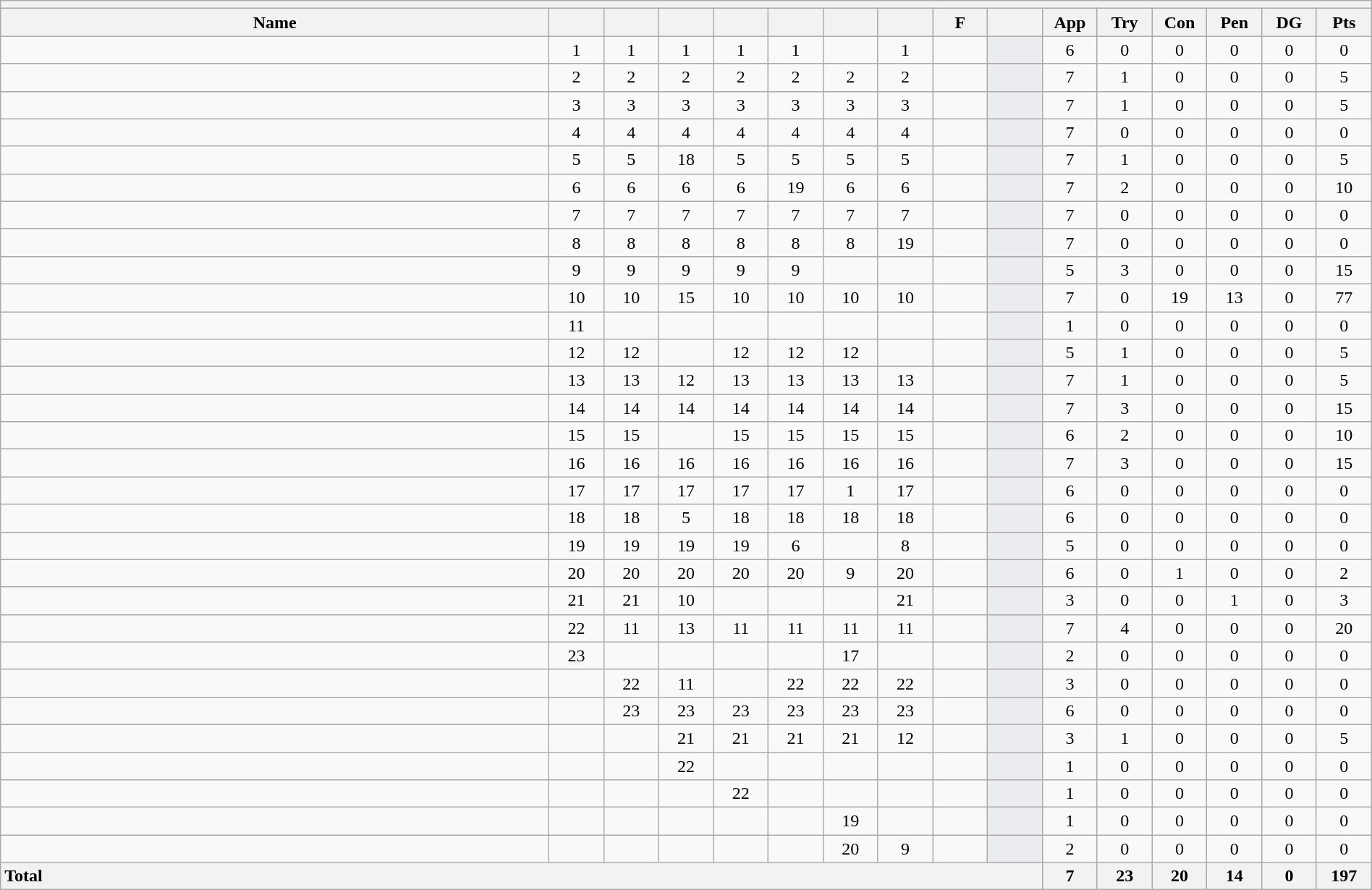<table class="wikitable collapsible collapsed" style="text-align:center; font-size:100%; width:100%">
<tr>
<th colspan="100%"></th>
</tr>
<tr>
<th style="width:40%;">Name</th>
<th style="width:4%;"></th>
<th style="width:4%;"></th>
<th style="width:4%;"></th>
<th style="width:4%;"></th>
<th style="width:4%;"></th>
<th style="width:4%;"></th>
<th style="width:4%;"></th>
<th style="width:4%;">F</th>
<th style="width:4%;"></th>
<th style="width:4%;">App</th>
<th style="width:4%;">Try</th>
<th style="width:4%;">Con</th>
<th style="width:4%;">Pen</th>
<th style="width:4%;">DG</th>
<th style="width:4%;">Pts</th>
</tr>
<tr>
<td style="text-align:left;"></td>
<td>1</td>
<td>1</td>
<td>1</td>
<td>1</td>
<td>1</td>
<td></td>
<td>1</td>
<td></td>
<td style="background:#EBECF0;"></td>
<td>6</td>
<td>0</td>
<td>0</td>
<td>0</td>
<td>0</td>
<td>0</td>
</tr>
<tr>
<td style="text-align:left;"></td>
<td>2</td>
<td>2</td>
<td>2</td>
<td>2</td>
<td>2</td>
<td>2</td>
<td>2</td>
<td></td>
<td style="background:#EBECF0;"></td>
<td>7</td>
<td>1</td>
<td>0</td>
<td>0</td>
<td>0</td>
<td>5</td>
</tr>
<tr>
<td style="text-align:left;"></td>
<td>3</td>
<td>3</td>
<td>3</td>
<td>3</td>
<td>3</td>
<td>3</td>
<td>3</td>
<td></td>
<td style="background:#EBECF0;"></td>
<td>7</td>
<td>1</td>
<td>0</td>
<td>0</td>
<td>0</td>
<td>5</td>
</tr>
<tr>
<td style="text-align:left;"></td>
<td>4</td>
<td>4</td>
<td>4</td>
<td>4</td>
<td>4</td>
<td>4</td>
<td>4</td>
<td></td>
<td style="background:#EBECF0;"></td>
<td>7</td>
<td>0</td>
<td>0</td>
<td>0</td>
<td>0</td>
<td>0</td>
</tr>
<tr>
<td style="text-align:left;"></td>
<td>5</td>
<td>5</td>
<td>18 </td>
<td>5</td>
<td>5</td>
<td>5</td>
<td>5</td>
<td></td>
<td style="background:#EBECF0;"></td>
<td>7</td>
<td>1</td>
<td>0</td>
<td>0</td>
<td>0</td>
<td>5</td>
</tr>
<tr>
<td style="text-align:left;"></td>
<td>6</td>
<td>6</td>
<td>6</td>
<td>6</td>
<td>19 </td>
<td>6</td>
<td>6</td>
<td></td>
<td style="background:#EBECF0;"></td>
<td>7</td>
<td>2</td>
<td>0</td>
<td>0</td>
<td>0</td>
<td>10</td>
</tr>
<tr>
<td style="text-align:left;"></td>
<td>7</td>
<td>7</td>
<td>7</td>
<td>7</td>
<td>7</td>
<td>7</td>
<td>7</td>
<td></td>
<td style="background:#EBECF0;"></td>
<td>7</td>
<td>0</td>
<td>0</td>
<td>0</td>
<td>0</td>
<td>0</td>
</tr>
<tr>
<td style="text-align:left;"></td>
<td>8</td>
<td>8</td>
<td>8</td>
<td>8</td>
<td>8</td>
<td>8</td>
<td>19 </td>
<td></td>
<td style="background:#EBECF0;"></td>
<td>7</td>
<td>0</td>
<td>0</td>
<td>0</td>
<td>0</td>
<td>0</td>
</tr>
<tr>
<td style="text-align:left;"></td>
<td>9</td>
<td>9</td>
<td>9</td>
<td>9</td>
<td>9</td>
<td></td>
<td></td>
<td></td>
<td style="background:#EBECF0;"></td>
<td>5</td>
<td>3</td>
<td>0</td>
<td>0</td>
<td>0</td>
<td>15</td>
</tr>
<tr>
<td style="text-align:left;"></td>
<td>10</td>
<td>10</td>
<td>15</td>
<td>10</td>
<td>10</td>
<td>10</td>
<td>10</td>
<td></td>
<td style="background:#EBECF0;"></td>
<td>7</td>
<td>0</td>
<td>19</td>
<td>13</td>
<td>0</td>
<td>77</td>
</tr>
<tr>
<td style="text-align:left;"></td>
<td>11</td>
<td></td>
<td></td>
<td></td>
<td></td>
<td></td>
<td></td>
<td></td>
<td style="background:#EBECF0;"></td>
<td>1</td>
<td>0</td>
<td>0</td>
<td>0</td>
<td>0</td>
<td>0</td>
</tr>
<tr>
<td style="text-align:left;"></td>
<td>12</td>
<td>12</td>
<td></td>
<td>12</td>
<td>12</td>
<td>12</td>
<td></td>
<td></td>
<td style="background:#EBECF0;"></td>
<td>5</td>
<td>1</td>
<td>0</td>
<td>0</td>
<td>0</td>
<td>5</td>
</tr>
<tr>
<td style="text-align:left;"></td>
<td>13</td>
<td>13</td>
<td>12</td>
<td>13</td>
<td>13</td>
<td>13</td>
<td>13</td>
<td></td>
<td style="background:#EBECF0;"></td>
<td>7</td>
<td>1</td>
<td>0</td>
<td>0</td>
<td>0</td>
<td>5</td>
</tr>
<tr>
<td style="text-align:left;"></td>
<td>14</td>
<td>14</td>
<td>14</td>
<td>14</td>
<td>14</td>
<td>14</td>
<td>14</td>
<td></td>
<td style="background:#EBECF0;"></td>
<td>7</td>
<td>3</td>
<td>0</td>
<td>0</td>
<td>0</td>
<td>15</td>
</tr>
<tr>
<td style="text-align:left;"></td>
<td>15</td>
<td>15</td>
<td></td>
<td>15</td>
<td>15</td>
<td>15</td>
<td>15</td>
<td></td>
<td style="background:#EBECF0;"></td>
<td>6</td>
<td>2</td>
<td>0</td>
<td>0</td>
<td>0</td>
<td>10</td>
</tr>
<tr>
<td style="text-align:left;"></td>
<td>16 </td>
<td>16 </td>
<td>16 </td>
<td>16 </td>
<td>16 </td>
<td>16 </td>
<td>16 </td>
<td></td>
<td style="background:#EBECF0;"></td>
<td>7</td>
<td>3</td>
<td>0</td>
<td>0</td>
<td>0</td>
<td>15</td>
</tr>
<tr>
<td style="text-align:left;"></td>
<td>17 </td>
<td>17</td>
<td>17 </td>
<td>17 </td>
<td>17 </td>
<td>1</td>
<td>17 </td>
<td></td>
<td style="background:#EBECF0;"></td>
<td>6</td>
<td>0</td>
<td>0</td>
<td>0</td>
<td>0</td>
<td>0</td>
</tr>
<tr>
<td style="text-align:left;"></td>
<td>18 </td>
<td>18 </td>
<td>5</td>
<td>18 </td>
<td>18 </td>
<td>18</td>
<td>18 </td>
<td></td>
<td style="background:#EBECF0;"></td>
<td>6</td>
<td>0</td>
<td>0</td>
<td>0</td>
<td>0</td>
<td>0</td>
</tr>
<tr>
<td style="text-align:left;"></td>
<td>19 </td>
<td>19</td>
<td>19 </td>
<td>19 </td>
<td>6</td>
<td></td>
<td>8</td>
<td></td>
<td style="background:#EBECF0;"></td>
<td>5</td>
<td>0</td>
<td>0</td>
<td>0</td>
<td>0</td>
<td>0</td>
</tr>
<tr>
<td style="text-align:left;"></td>
<td>20 </td>
<td>20</td>
<td>20 </td>
<td>20 </td>
<td>20 </td>
<td>9</td>
<td>20 </td>
<td></td>
<td style="background:#EBECF0;"></td>
<td>6</td>
<td>0</td>
<td>1</td>
<td>0</td>
<td>0</td>
<td>2</td>
</tr>
<tr>
<td style="text-align:left;"></td>
<td>21 </td>
<td>21 </td>
<td>10</td>
<td></td>
<td></td>
<td></td>
<td>21</td>
<td></td>
<td style="background:#EBECF0;"></td>
<td>3</td>
<td>0</td>
<td>0</td>
<td>1</td>
<td>0</td>
<td>3</td>
</tr>
<tr>
<td style="text-align:left;"></td>
<td>22 </td>
<td>11</td>
<td>13</td>
<td>11</td>
<td>11</td>
<td>11</td>
<td>11</td>
<td></td>
<td style="background:#EBECF0;"></td>
<td>7</td>
<td>4</td>
<td>0</td>
<td>0</td>
<td>0</td>
<td>20</td>
</tr>
<tr>
<td style="text-align:left;"></td>
<td>23 </td>
<td></td>
<td></td>
<td></td>
<td></td>
<td>17 </td>
<td></td>
<td></td>
<td style="background:#EBECF0;"></td>
<td>2</td>
<td>0</td>
<td>0</td>
<td>0</td>
<td>0</td>
<td>0</td>
</tr>
<tr>
<td style="text-align:left;"></td>
<td></td>
<td>22 </td>
<td>11</td>
<td></td>
<td>22 </td>
<td>22</td>
<td>22</td>
<td></td>
<td style="background:#EBECF0;"></td>
<td>3</td>
<td>0</td>
<td>0</td>
<td>0</td>
<td>0</td>
<td>0</td>
</tr>
<tr>
<td style="text-align:left;"></td>
<td></td>
<td>23 </td>
<td>23 </td>
<td>23 </td>
<td>23 </td>
<td>23 </td>
<td>23 </td>
<td></td>
<td style="background:#EBECF0;"></td>
<td>6</td>
<td>0</td>
<td>0</td>
<td>0</td>
<td>0</td>
<td>0</td>
</tr>
<tr>
<td style="text-align:left;"></td>
<td></td>
<td></td>
<td>21 </td>
<td>21 </td>
<td>21</td>
<td>21</td>
<td>12</td>
<td></td>
<td style="background:#EBECF0;"></td>
<td>3</td>
<td>1</td>
<td>0</td>
<td>0</td>
<td>0</td>
<td>5</td>
</tr>
<tr>
<td style="text-align:left;"></td>
<td></td>
<td></td>
<td>22 </td>
<td></td>
<td></td>
<td></td>
<td></td>
<td></td>
<td style="background:#EBECF0;"></td>
<td>1</td>
<td>0</td>
<td>0</td>
<td>0</td>
<td>0</td>
<td>0</td>
</tr>
<tr>
<td style="text-align:left;"></td>
<td></td>
<td></td>
<td></td>
<td>22 </td>
<td></td>
<td></td>
<td></td>
<td></td>
<td style="background:#EBECF0;"></td>
<td>1</td>
<td>0</td>
<td>0</td>
<td>0</td>
<td>0</td>
<td>0</td>
</tr>
<tr>
<td style="text-align:left;"></td>
<td></td>
<td></td>
<td></td>
<td></td>
<td></td>
<td>19 </td>
<td></td>
<td></td>
<td style="background:#EBECF0;"></td>
<td>1</td>
<td>0</td>
<td>0</td>
<td>0</td>
<td>0</td>
<td>0</td>
</tr>
<tr>
<td style="text-align:left;"></td>
<td></td>
<td></td>
<td></td>
<td></td>
<td></td>
<td>20 </td>
<td>9</td>
<td></td>
<td style="background:#EBECF0;"></td>
<td>2</td>
<td>0</td>
<td>0</td>
<td>0</td>
<td>0</td>
<td>0</td>
</tr>
<tr>
<th colspan="10" style="text-align:left;">Total</th>
<th>7</th>
<th>23</th>
<th>20</th>
<th>14</th>
<th>0</th>
<th>197</th>
</tr>
</table>
